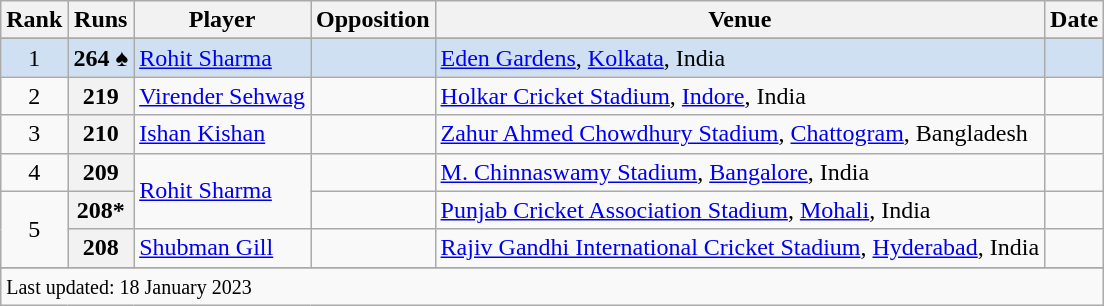<table class="wikitable sortable">
<tr>
<th scope=col>Rank</th>
<th scope=col>Runs</th>
<th scope=col>Player</th>
<th scope=col>Opposition</th>
<th scope=col>Venue</th>
<th scope=col>Date</th>
</tr>
<tr>
</tr>
<tr bgcolor=#cee0f2>
<td align=center>1</td>
<th scope=row style="background:#cee0f2; text-align:center;">264 ♠</th>
<td><a href='#'>Rohit Sharma</a></td>
<td></td>
<td><a href='#'>Eden Gardens</a>, <a href='#'>Kolkata</a>, India</td>
<td></td>
</tr>
<tr>
<td align=center>2</td>
<th scope=row style=text-align:center;>219</th>
<td><a href='#'>Virender Sehwag</a></td>
<td></td>
<td><a href='#'>Holkar Cricket Stadium</a>, <a href='#'>Indore</a>, India</td>
<td></td>
</tr>
<tr>
<td align=center>3</td>
<th scope=row style=text-align:center;>210</th>
<td><a href='#'>Ishan Kishan</a></td>
<td></td>
<td><a href='#'>Zahur Ahmed Chowdhury Stadium</a>, <a href='#'>Chattogram</a>, Bangladesh</td>
<td></td>
</tr>
<tr>
<td align=center>4</td>
<th scope=row style=text-align:center;>209</th>
<td rowspan=2><a href='#'>Rohit Sharma</a></td>
<td></td>
<td><a href='#'>M. Chinnaswamy Stadium</a>, <a href='#'>Bangalore</a>, India</td>
<td></td>
</tr>
<tr>
<td align=center rowspan="2">5</td>
<th scope=row style=text-align:center;>208*</th>
<td></td>
<td><a href='#'>Punjab Cricket Association Stadium</a>, <a href='#'>Mohali</a>, India</td>
<td></td>
</tr>
<tr>
<th scope=row style=text-align:center;>208</th>
<td><a href='#'>Shubman Gill</a></td>
<td></td>
<td><a href='#'>Rajiv Gandhi International Cricket Stadium</a>, <a href='#'>Hyderabad</a>, India</td>
<td></td>
</tr>
<tr>
</tr>
<tr class=sortbottom>
<td colspan=6><small>Last updated: 18 January 2023</small></td>
</tr>
</table>
